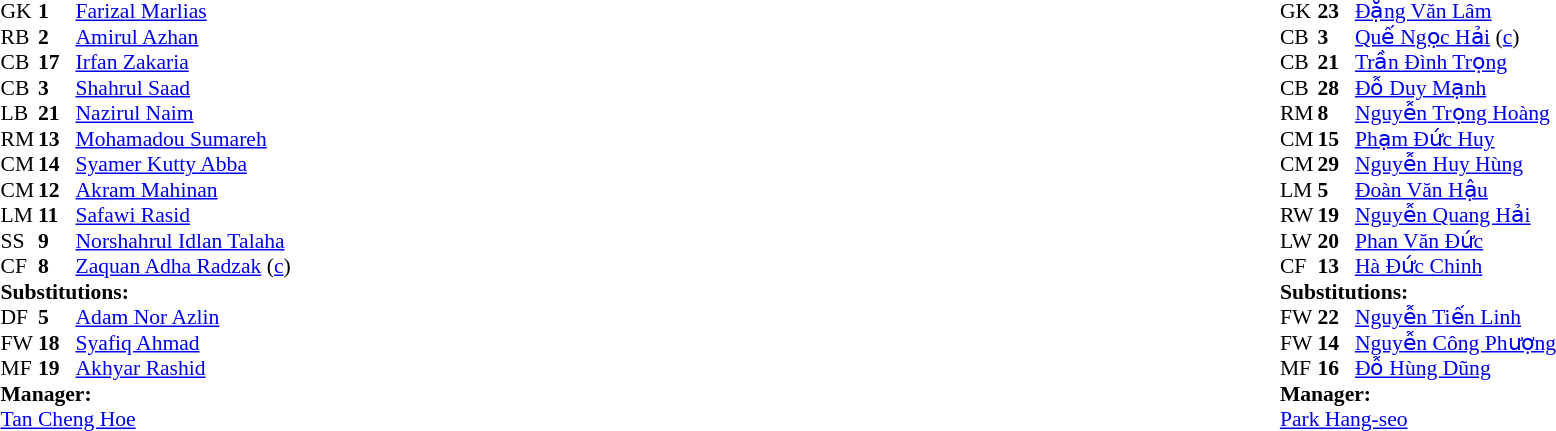<table width="100%">
<tr>
<td valign="top" width="40%"><br><table style="font-size:90%;" cellspacing="0" cellpadding="0">
<tr>
<th width="25"></th>
<th width="25"></th>
</tr>
<tr>
<td>GK</td>
<td><strong>1</strong></td>
<td><a href='#'>Farizal Marlias</a></td>
</tr>
<tr>
<td>RB</td>
<td><strong>2</strong></td>
<td><a href='#'>Amirul Azhan</a></td>
<td></td>
<td></td>
</tr>
<tr>
<td>CB</td>
<td><strong>17</strong></td>
<td><a href='#'>Irfan Zakaria</a></td>
</tr>
<tr>
<td>CB</td>
<td><strong>3</strong></td>
<td><a href='#'>Shahrul Saad</a></td>
</tr>
<tr>
<td>LB</td>
<td><strong>21</strong></td>
<td><a href='#'>Nazirul Naim</a></td>
<td></td>
<td></td>
</tr>
<tr>
<td>RM</td>
<td><strong>13</strong></td>
<td><a href='#'>Mohamadou Sumareh</a></td>
</tr>
<tr>
<td>CM</td>
<td><strong>14</strong></td>
<td><a href='#'>Syamer Kutty Abba</a></td>
<td></td>
</tr>
<tr>
<td>CM</td>
<td><strong>12</strong></td>
<td><a href='#'>Akram Mahinan</a></td>
</tr>
<tr>
<td>LM</td>
<td><strong>11</strong></td>
<td><a href='#'>Safawi Rasid</a></td>
</tr>
<tr>
<td>SS</td>
<td><strong>9</strong></td>
<td><a href='#'>Norshahrul Idlan Talaha</a></td>
<td></td>
<td></td>
</tr>
<tr>
<td>CF</td>
<td><strong>8</strong></td>
<td><a href='#'>Zaquan Adha Radzak</a> (<a href='#'>c</a>)</td>
<td></td>
</tr>
<tr>
<td colspan=3><strong>Substitutions:</strong></td>
</tr>
<tr>
<td>DF</td>
<td><strong>5</strong></td>
<td><a href='#'>Adam Nor Azlin</a></td>
<td></td>
<td></td>
</tr>
<tr>
<td>FW</td>
<td><strong>18</strong></td>
<td><a href='#'>Syafiq Ahmad</a></td>
<td></td>
<td></td>
</tr>
<tr>
<td>MF</td>
<td><strong>19</strong></td>
<td><a href='#'>Akhyar Rashid</a></td>
<td></td>
<td></td>
</tr>
<tr>
<td colspan=3><strong>Manager:</strong></td>
</tr>
<tr>
<td colspan=4><a href='#'>Tan Cheng Hoe</a></td>
</tr>
</table>
</td>
<td valign="top"></td>
<td valign="top" width="50%"><br><table style="font-size:90%;" cellspacing="0" cellpadding="0" align="center">
<tr>
<th width=25></th>
<th width=25></th>
</tr>
<tr>
<td>GK</td>
<td><strong>23</strong></td>
<td><a href='#'>Đặng Văn Lâm</a></td>
</tr>
<tr>
<td>CB</td>
<td><strong>3</strong></td>
<td><a href='#'>Quế Ngọc Hải</a> (<a href='#'>c</a>)</td>
</tr>
<tr>
<td>CB</td>
<td><strong>21</strong></td>
<td><a href='#'>Trần Đình Trọng</a></td>
<td></td>
</tr>
<tr>
<td>CB</td>
<td><strong>28</strong></td>
<td><a href='#'>Đỗ Duy Mạnh</a></td>
<td></td>
</tr>
<tr>
<td>RM</td>
<td><strong>8</strong></td>
<td><a href='#'>Nguyễn Trọng Hoàng</a></td>
</tr>
<tr>
<td>CM</td>
<td><strong>15</strong></td>
<td><a href='#'>Phạm Đức Huy</a></td>
<td></td>
<td></td>
</tr>
<tr>
<td>CM</td>
<td><strong>29</strong></td>
<td><a href='#'>Nguyễn Huy Hùng</a></td>
</tr>
<tr>
<td>LM</td>
<td><strong>5</strong></td>
<td><a href='#'>Đoàn Văn Hậu</a></td>
<td></td>
</tr>
<tr>
<td>RW</td>
<td><strong>19</strong></td>
<td><a href='#'>Nguyễn Quang Hải</a></td>
</tr>
<tr>
<td>LW</td>
<td><strong>20</strong></td>
<td><a href='#'>Phan Văn Đức</a></td>
<td></td>
<td></td>
</tr>
<tr>
<td>CF</td>
<td><strong>13</strong></td>
<td><a href='#'>Hà Đức Chinh</a></td>
<td></td>
<td></td>
</tr>
<tr>
<td colspan=3><strong>Substitutions:</strong></td>
</tr>
<tr>
<td>FW</td>
<td><strong>22</strong></td>
<td><a href='#'>Nguyễn Tiến Linh</a></td>
<td></td>
<td></td>
</tr>
<tr>
<td>FW</td>
<td><strong>14</strong></td>
<td><a href='#'>Nguyễn Công Phượng</a></td>
<td></td>
<td></td>
</tr>
<tr>
<td>MF</td>
<td><strong>16</strong></td>
<td><a href='#'>Đỗ Hùng Dũng</a></td>
<td></td>
<td></td>
</tr>
<tr>
<td colspan=3><strong>Manager:</strong></td>
</tr>
<tr>
<td colspan=4> <a href='#'>Park Hang-seo</a></td>
</tr>
</table>
</td>
</tr>
</table>
